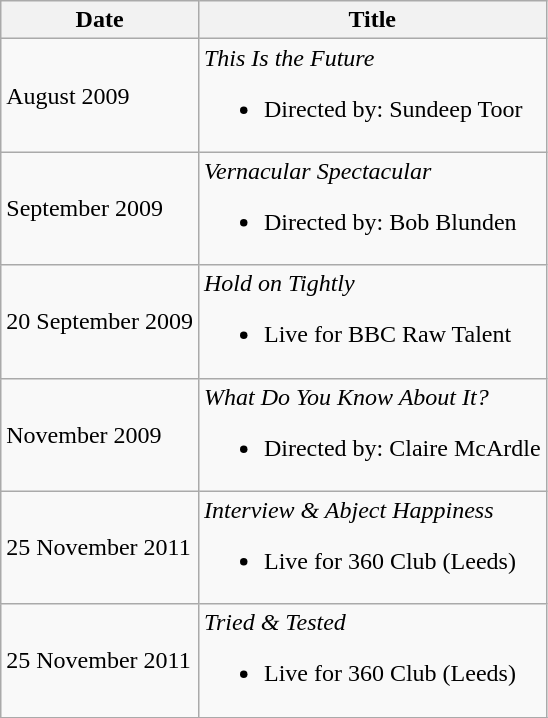<table class="wikitable">
<tr>
<th>Date</th>
<th>Title</th>
</tr>
<tr>
<td>August 2009</td>
<td><em>This Is the Future</em><br><ul><li>Directed by: Sundeep Toor</li></ul></td>
</tr>
<tr>
<td>September 2009</td>
<td><em>Vernacular Spectacular</em><br><ul><li>Directed by: Bob Blunden</li></ul></td>
</tr>
<tr>
<td>20 September 2009</td>
<td><em>Hold on Tightly</em><br><ul><li>Live for BBC Raw Talent</li></ul></td>
</tr>
<tr>
<td>November 2009</td>
<td><em>What Do You Know About It?</em><br><ul><li>Directed by: Claire McArdle</li></ul></td>
</tr>
<tr>
<td>25 November 2011</td>
<td><em>Interview & Abject Happiness</em><br><ul><li>Live for 360 Club (Leeds)</li></ul></td>
</tr>
<tr>
<td>25 November 2011</td>
<td><em>Tried & Tested</em><br><ul><li>Live for 360 Club (Leeds)</li></ul></td>
</tr>
<tr>
</tr>
</table>
